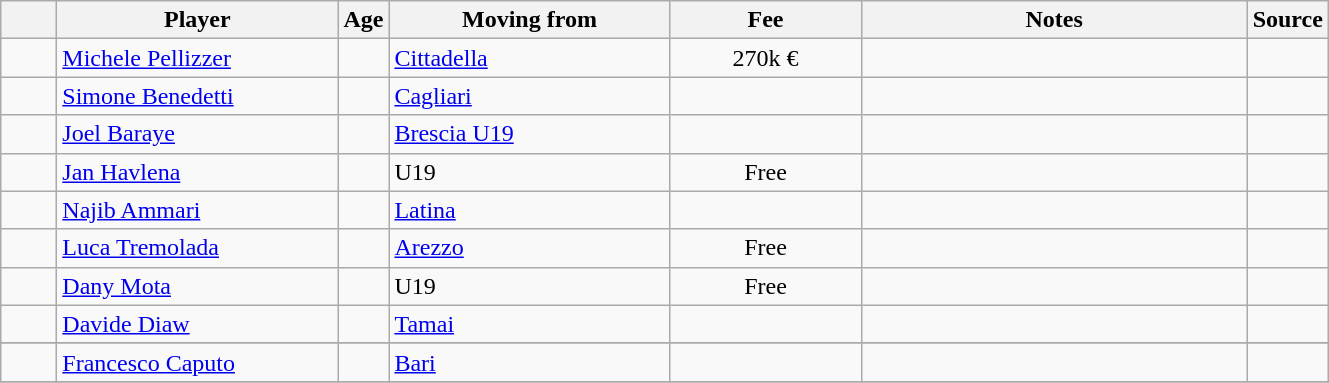<table class="wikitable sortable">
<tr>
<th style="width:30px;"></th>
<th style="width:180px;">Player</th>
<th style="width:20px;">Age</th>
<th style="width:180px;">Moving from</th>
<th style="width:120px;" class="unsortable">Fee</th>
<th style="width:250px;" class="unsortable">Notes</th>
<th style="width:20px;">Source</th>
</tr>
<tr>
<td align=center></td>
<td> <a href='#'>Michele Pellizzer</a></td>
<td align=center></td>
<td> <a href='#'>Cittadella</a></td>
<td align=center>270k €</td>
<td align=center></td>
<td></td>
</tr>
<tr>
<td align=center></td>
<td> <a href='#'>Simone Benedetti</a></td>
<td align=center></td>
<td> <a href='#'>Cagliari</a></td>
<td align=center></td>
<td align=center></td>
<td></td>
</tr>
<tr>
<td align=center></td>
<td> <a href='#'>Joel Baraye</a></td>
<td align=center></td>
<td> <a href='#'>Brescia U19</a></td>
<td align=center></td>
<td align=center></td>
<td></td>
</tr>
<tr>
<td align=center></td>
<td> <a href='#'>Jan Havlena</a></td>
<td align=center></td>
<td>U19</td>
<td align=center>Free</td>
<td align=center></td>
<td></td>
</tr>
<tr>
<td align=center></td>
<td> <a href='#'>Najib Ammari</a></td>
<td align=center></td>
<td> <a href='#'>Latina</a></td>
<td align=center></td>
<td align=center></td>
<td></td>
</tr>
<tr>
<td align=center></td>
<td> <a href='#'>Luca Tremolada</a></td>
<td align=center></td>
<td> <a href='#'>Arezzo</a></td>
<td align=center>Free</td>
<td align=center></td>
<td></td>
</tr>
<tr>
<td align=center></td>
<td> <a href='#'>Dany Mota</a></td>
<td align=center></td>
<td>U19</td>
<td align=center>Free</td>
<td align=center></td>
<td></td>
</tr>
<tr>
<td align=center></td>
<td> <a href='#'>Davide Diaw</a></td>
<td align=center></td>
<td> <a href='#'>Tamai</a></td>
<td align=center></td>
<td align=center></td>
<td></td>
</tr>
<tr>
</tr>
<tr>
<td align=center></td>
<td> <a href='#'>Francesco Caputo</a></td>
<td align=center></td>
<td> <a href='#'>Bari</a></td>
<td align=center></td>
<td align=center></td>
<td></td>
</tr>
<tr>
</tr>
</table>
